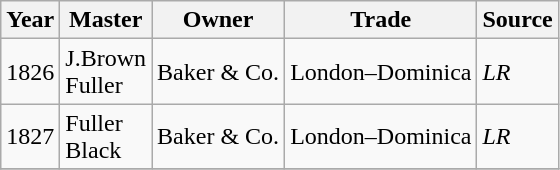<table class=" wikitable">
<tr>
<th>Year</th>
<th>Master</th>
<th>Owner</th>
<th>Trade</th>
<th>Source</th>
</tr>
<tr>
<td>1826</td>
<td>J.Brown<br>Fuller</td>
<td>Baker & Co.</td>
<td>London–Dominica</td>
<td><em>LR</em></td>
</tr>
<tr>
<td>1827</td>
<td>Fuller<br>Black</td>
<td>Baker & Co.</td>
<td>London–Dominica</td>
<td><em>LR</em></td>
</tr>
<tr>
</tr>
</table>
